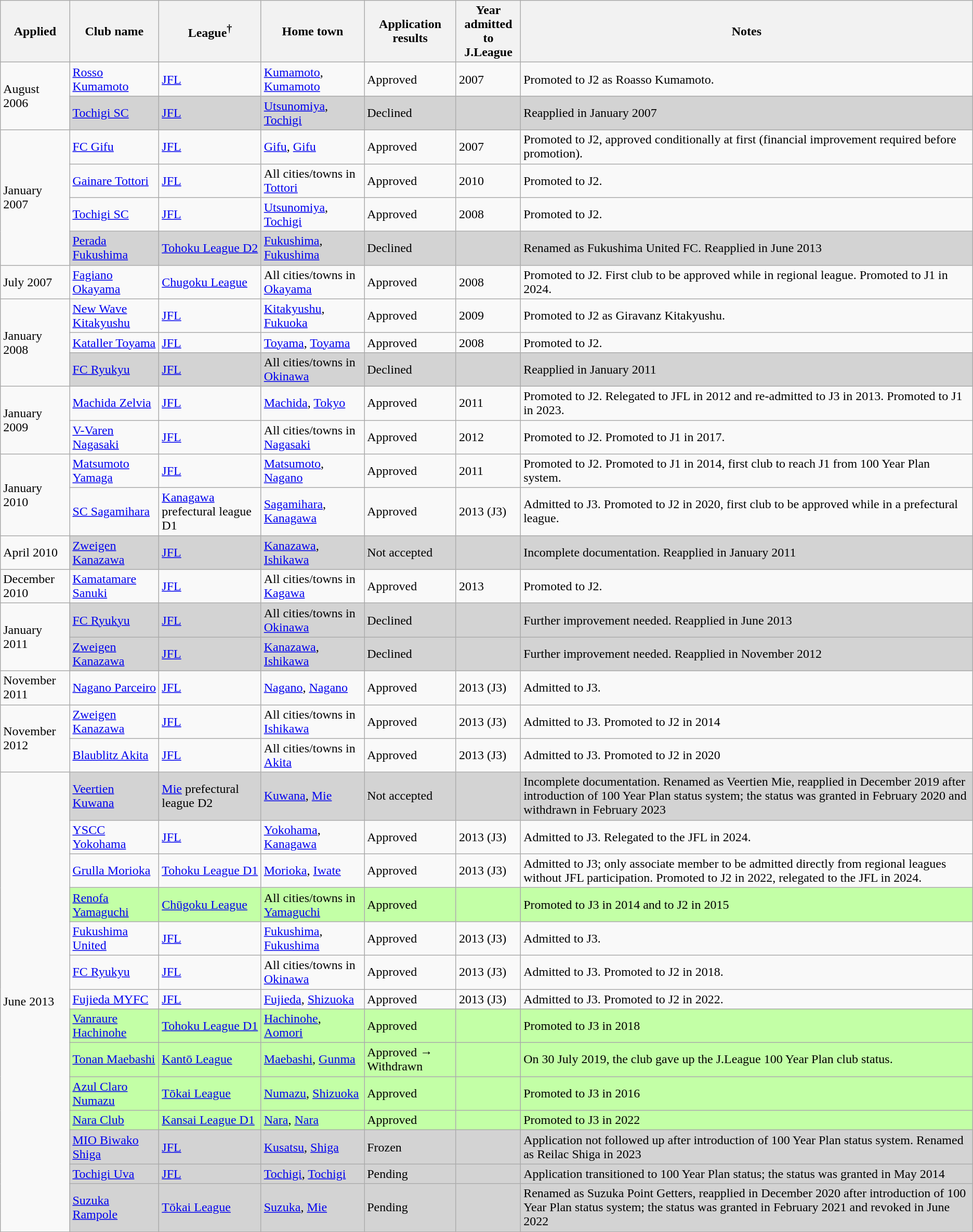<table class="wikitable">
<tr>
<th>Applied</th>
<th>Club name</th>
<th>League<sup>†</sup></th>
<th>Home town</th>
<th>Application<br>results</th>
<th>Year admitted<br>to J.League</th>
<th>Notes</th>
</tr>
<tr>
<td rowspan=2>August 2006</td>
<td><a href='#'>Rosso Kumamoto</a></td>
<td><a href='#'>JFL</a></td>
<td><a href='#'>Kumamoto</a>, <a href='#'>Kumamoto</a></td>
<td>Approved</td>
<td>2007</td>
<td>Promoted to J2 as Roasso Kumamoto.</td>
</tr>
<tr bgcolor="D3D3D3">
<td><a href='#'>Tochigi SC</a></td>
<td><a href='#'>JFL</a></td>
<td><a href='#'>Utsunomiya</a>, <a href='#'>Tochigi</a></td>
<td>Declined</td>
<td></td>
<td>Reapplied in January 2007</td>
</tr>
<tr>
<td rowspan=4>January 2007</td>
<td><a href='#'>FC Gifu</a></td>
<td><a href='#'>JFL</a></td>
<td><a href='#'>Gifu</a>, <a href='#'>Gifu</a></td>
<td>Approved</td>
<td>2007</td>
<td>Promoted to J2, approved conditionally at first (financial improvement required before promotion).</td>
</tr>
<tr>
<td><a href='#'>Gainare Tottori</a></td>
<td><a href='#'>JFL</a></td>
<td>All cities/towns in <a href='#'>Tottori</a></td>
<td>Approved</td>
<td>2010</td>
<td>Promoted to J2.</td>
</tr>
<tr>
<td><a href='#'>Tochigi SC</a></td>
<td><a href='#'>JFL</a></td>
<td><a href='#'>Utsunomiya</a>, <a href='#'>Tochigi</a></td>
<td>Approved</td>
<td>2008</td>
<td>Promoted to J2.</td>
</tr>
<tr bgcolor="D3D3D3">
<td><a href='#'>Perada Fukushima</a></td>
<td><a href='#'>Tohoku League D2</a></td>
<td><a href='#'>Fukushima</a>, <a href='#'>Fukushima</a></td>
<td>Declined</td>
<td></td>
<td>Renamed as Fukushima United FC. Reapplied in June 2013</td>
</tr>
<tr>
<td>July 2007</td>
<td><a href='#'>Fagiano Okayama</a></td>
<td><a href='#'>Chugoku League</a></td>
<td>All cities/towns in <a href='#'>Okayama</a></td>
<td>Approved</td>
<td>2008</td>
<td>Promoted to J2. First club to be approved while in regional league. Promoted to J1 in 2024.</td>
</tr>
<tr>
<td rowspan=3>January 2008</td>
<td><a href='#'>New Wave Kitakyushu</a></td>
<td><a href='#'>JFL</a></td>
<td><a href='#'>Kitakyushu</a>, <a href='#'>Fukuoka</a></td>
<td>Approved</td>
<td>2009</td>
<td>Promoted to J2 as Giravanz Kitakyushu.</td>
</tr>
<tr>
<td><a href='#'>Kataller Toyama</a></td>
<td><a href='#'>JFL</a></td>
<td><a href='#'>Toyama</a>, <a href='#'>Toyama</a></td>
<td>Approved</td>
<td>2008</td>
<td>Promoted to J2.</td>
</tr>
<tr bgcolor="D3D3D3">
<td><a href='#'>FC Ryukyu</a></td>
<td><a href='#'>JFL</a></td>
<td>All cities/towns in <a href='#'>Okinawa</a></td>
<td>Declined</td>
<td></td>
<td>Reapplied in January 2011</td>
</tr>
<tr>
<td rowspan=2>January 2009</td>
<td><a href='#'>Machida Zelvia</a></td>
<td><a href='#'>JFL</a></td>
<td><a href='#'>Machida</a>, <a href='#'>Tokyo</a></td>
<td>Approved</td>
<td>2011</td>
<td>Promoted to J2. Relegated to JFL in 2012 and re-admitted to J3 in 2013. Promoted to J1 in 2023.</td>
</tr>
<tr>
<td><a href='#'>V-Varen Nagasaki</a></td>
<td><a href='#'>JFL</a></td>
<td>All cities/towns in <a href='#'>Nagasaki</a></td>
<td>Approved</td>
<td>2012</td>
<td>Promoted to J2. Promoted to J1 in 2017.</td>
</tr>
<tr>
<td rowspan=2>January 2010</td>
<td><a href='#'>Matsumoto Yamaga</a></td>
<td><a href='#'>JFL</a></td>
<td><a href='#'>Matsumoto</a>, <a href='#'>Nagano</a></td>
<td>Approved</td>
<td>2011</td>
<td>Promoted to J2. Promoted to J1 in 2014, first club to reach J1 from 100 Year Plan system.</td>
</tr>
<tr>
<td><a href='#'>SC Sagamihara</a></td>
<td><a href='#'>Kanagawa</a> prefectural league D1</td>
<td><a href='#'>Sagamihara</a>, <a href='#'>Kanagawa</a></td>
<td>Approved</td>
<td>2013 (J3)</td>
<td>Admitted to J3. Promoted to J2 in 2020, first club to be approved while in a prefectural league.</td>
</tr>
<tr>
<td>April 2010</td>
<td bgcolor="D3D3D3"><a href='#'>Zweigen Kanazawa</a></td>
<td bgcolor="D3D3D3"><a href='#'>JFL</a></td>
<td bgcolor="D3D3D3"><a href='#'>Kanazawa</a>, <a href='#'>Ishikawa</a></td>
<td bgcolor="D3D3D3">Not accepted</td>
<td bgcolor="D3D3D3"></td>
<td bgcolor="D3D3D3">Incomplete documentation. Reapplied in January 2011</td>
</tr>
<tr>
<td>December 2010</td>
<td><a href='#'>Kamatamare Sanuki</a></td>
<td><a href='#'>JFL</a></td>
<td>All cities/towns in <a href='#'>Kagawa</a></td>
<td>Approved</td>
<td>2013</td>
<td>Promoted to J2.</td>
</tr>
<tr>
<td rowspan=2>January 2011</td>
<td bgcolor="D3D3D3"><a href='#'>FC Ryukyu</a></td>
<td bgcolor="D3D3D3"><a href='#'>JFL</a></td>
<td bgcolor="D3D3D3">All cities/towns in <a href='#'>Okinawa</a></td>
<td bgcolor="D3D3D3">Declined</td>
<td bgcolor="D3D3D3"></td>
<td bgcolor="D3D3D3">Further improvement needed. Reapplied in June 2013</td>
</tr>
<tr bgcolor="D3D3D3">
<td><a href='#'>Zweigen Kanazawa</a></td>
<td><a href='#'>JFL</a></td>
<td><a href='#'>Kanazawa</a>, <a href='#'>Ishikawa</a></td>
<td>Declined</td>
<td></td>
<td>Further improvement needed. Reapplied in November 2012</td>
</tr>
<tr>
<td>November 2011</td>
<td><a href='#'>Nagano Parceiro</a></td>
<td><a href='#'>JFL</a></td>
<td><a href='#'>Nagano</a>, <a href='#'>Nagano</a></td>
<td>Approved</td>
<td>2013 (J3)</td>
<td>Admitted to J3.</td>
</tr>
<tr>
<td rowspan=2>November 2012</td>
<td><a href='#'>Zweigen Kanazawa</a></td>
<td><a href='#'>JFL</a></td>
<td>All cities/towns in <a href='#'>Ishikawa</a></td>
<td>Approved</td>
<td>2013 (J3)</td>
<td>Admitted to J3. Promoted to J2 in 2014</td>
</tr>
<tr>
<td><a href='#'>Blaublitz Akita</a></td>
<td><a href='#'>JFL</a></td>
<td>All cities/towns in <a href='#'>Akita</a></td>
<td>Approved</td>
<td>2013 (J3)</td>
<td>Admitted to J3. Promoted to J2 in 2020</td>
</tr>
<tr>
<td rowspan=14>June 2013</td>
<td bgcolor="D3D3D3"><a href='#'>Veertien Kuwana</a></td>
<td bgcolor="D3D3D3"><a href='#'>Mie</a> prefectural league D2</td>
<td bgcolor="D3D3D3"><a href='#'>Kuwana</a>, <a href='#'>Mie</a></td>
<td bgcolor="D3D3D3">Not accepted</td>
<td bgcolor="D3D3D3"></td>
<td bgcolor="D3D3D3">Incomplete documentation. Renamed as Veertien Mie, reapplied in December 2019 after introduction of 100 Year Plan status system; the status was granted in February 2020 and withdrawn in February 2023</td>
</tr>
<tr>
<td><a href='#'>YSCC Yokohama</a></td>
<td><a href='#'>JFL</a></td>
<td><a href='#'>Yokohama</a>, <a href='#'>Kanagawa</a></td>
<td>Approved</td>
<td>2013 (J3)</td>
<td>Admitted to J3. Relegated to the JFL in 2024.</td>
</tr>
<tr>
<td><a href='#'>Grulla Morioka</a></td>
<td><a href='#'>Tohoku League D1</a></td>
<td><a href='#'>Morioka</a>, <a href='#'>Iwate</a></td>
<td>Approved</td>
<td>2013 (J3)</td>
<td>Admitted to J3; only associate member to be admitted directly from regional leagues without JFL participation. Promoted to J2 in 2022, relegated to the JFL in 2024.</td>
</tr>
<tr bgcolor="C3FFA6">
<td><a href='#'>Renofa Yamaguchi</a></td>
<td><a href='#'>Chūgoku League</a></td>
<td>All cities/towns in <a href='#'>Yamaguchi</a></td>
<td>Approved</td>
<td></td>
<td>Promoted to J3 in 2014 and to J2 in 2015</td>
</tr>
<tr>
<td><a href='#'>Fukushima United</a></td>
<td><a href='#'>JFL</a></td>
<td><a href='#'>Fukushima</a>, <a href='#'>Fukushima</a></td>
<td>Approved</td>
<td>2013 (J3)</td>
<td>Admitted to J3.</td>
</tr>
<tr>
<td><a href='#'>FC Ryukyu</a></td>
<td><a href='#'>JFL</a></td>
<td>All cities/towns in <a href='#'>Okinawa</a></td>
<td>Approved</td>
<td>2013 (J3)</td>
<td>Admitted to J3. Promoted to J2 in 2018.</td>
</tr>
<tr>
<td><a href='#'>Fujieda MYFC</a></td>
<td><a href='#'>JFL</a></td>
<td><a href='#'>Fujieda</a>, <a href='#'>Shizuoka</a></td>
<td>Approved</td>
<td>2013 (J3)</td>
<td>Admitted to J3. Promoted to J2 in 2022.</td>
</tr>
<tr bgcolor="C3FFA6">
<td><a href='#'>Vanraure Hachinohe</a></td>
<td><a href='#'>Tohoku League D1</a></td>
<td><a href='#'>Hachinohe</a>, <a href='#'>Aomori</a></td>
<td>Approved</td>
<td></td>
<td>Promoted to J3 in 2018</td>
</tr>
<tr bgcolor="C3FFA6">
<td><a href='#'>Tonan Maebashi</a></td>
<td><a href='#'>Kantō League</a></td>
<td><a href='#'>Maebashi</a>, <a href='#'>Gunma</a></td>
<td>Approved → Withdrawn</td>
<td></td>
<td>On 30 July 2019, the club gave up the J.League 100 Year Plan club status.</td>
</tr>
<tr bgcolor="C3FFA6">
<td><a href='#'>Azul Claro Numazu</a></td>
<td><a href='#'>Tōkai League</a></td>
<td><a href='#'>Numazu</a>, <a href='#'>Shizuoka</a></td>
<td>Approved</td>
<td></td>
<td>Promoted to J3 in 2016</td>
</tr>
<tr bgcolor="C3FFA6">
<td><a href='#'>Nara Club</a></td>
<td><a href='#'>Kansai League D1</a></td>
<td><a href='#'>Nara</a>, <a href='#'>Nara</a></td>
<td>Approved</td>
<td></td>
<td>Promoted to J3 in 2022</td>
</tr>
<tr bgcolor="D3D3D3">
<td><a href='#'>MIO Biwako Shiga</a></td>
<td><a href='#'>JFL</a></td>
<td><a href='#'>Kusatsu</a>, <a href='#'>Shiga</a></td>
<td>Frozen</td>
<td></td>
<td>Application not followed up after introduction of 100 Year Plan status system. Renamed as Reilac Shiga in 2023</td>
</tr>
<tr bgcolor="D3D3D3">
<td><a href='#'>Tochigi Uva</a></td>
<td><a href='#'>JFL</a></td>
<td><a href='#'>Tochigi</a>, <a href='#'>Tochigi</a></td>
<td>Pending</td>
<td></td>
<td>Application transitioned to 100 Year Plan status; the status was granted in May 2014</td>
</tr>
<tr bgcolor="D3D3D3">
<td><a href='#'>Suzuka Rampole</a></td>
<td><a href='#'>Tōkai League</a></td>
<td><a href='#'>Suzuka</a>, <a href='#'>Mie</a></td>
<td>Pending</td>
<td></td>
<td>Renamed as Suzuka Point Getters, reapplied in December 2020 after introduction of 100 Year Plan status system; the status was granted in February 2021 and revoked in June 2022</td>
</tr>
<tr>
</tr>
</table>
